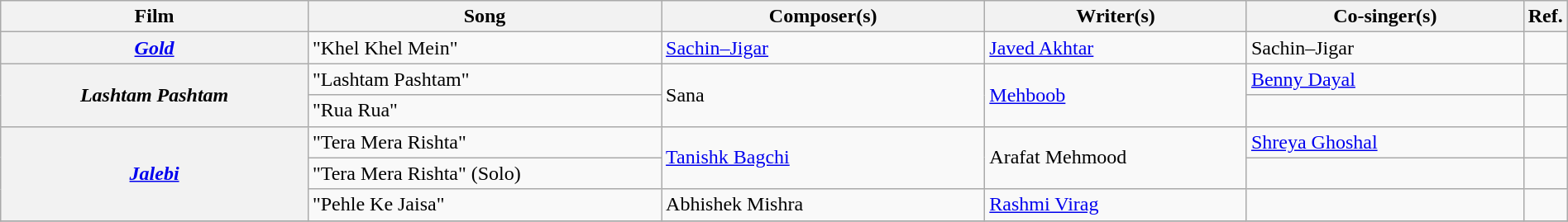<table class="wikitable plainrowheaders" width="100%" textcolor:#000;">
<tr>
<th scope="col" width=20%><strong>Film</strong></th>
<th scope="col" width=23%><strong>Song</strong></th>
<th scope="col" width=21%><strong>Composer(s)</strong></th>
<th scope="col" width=17%><strong>Writer(s)</strong></th>
<th scope="col" width=18%><strong>Co-singer(s)</strong></th>
<th scope="col" width=1%><strong>Ref.</strong></th>
</tr>
<tr>
<th scope="row"><em><a href='#'>Gold</a></em></th>
<td>"Khel Khel Mein"</td>
<td><a href='#'>Sachin–Jigar</a></td>
<td><a href='#'>Javed Akhtar</a></td>
<td>Sachin–Jigar</td>
<td></td>
</tr>
<tr>
<th scope="row" rowspan="2"><em>Lashtam Pashtam</em></th>
<td>"Lashtam Pashtam"</td>
<td rowspan="2">Sana</td>
<td rowspan="2"><a href='#'>Mehboob</a></td>
<td><a href='#'>Benny Dayal</a></td>
<td></td>
</tr>
<tr>
<td>"Rua Rua"</td>
<td></td>
<td></td>
</tr>
<tr>
<th scope="row" rowspan="3"><em><a href='#'>Jalebi</a></em></th>
<td>"Tera Mera Rishta"</td>
<td rowspan="2"><a href='#'>Tanishk Bagchi</a></td>
<td rowspan="2">Arafat Mehmood</td>
<td><a href='#'>Shreya Ghoshal</a></td>
<td></td>
</tr>
<tr>
<td>"Tera Mera Rishta" (Solo)</td>
<td></td>
<td></td>
</tr>
<tr>
<td>"Pehle Ke Jaisa"</td>
<td>Abhishek Mishra</td>
<td><a href='#'>Rashmi Virag</a></td>
<td></td>
<td></td>
</tr>
<tr>
</tr>
</table>
